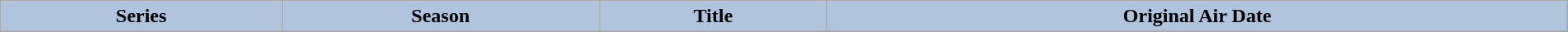<table class="wikitable plainrowheaders" style="width:100%">
<tr>
<th style="background-color: #B0C4DE">Series</th>
<th style="background-color: #B0C4DE">Season</th>
<th style="background-color: #B0C4DE">Title</th>
<th style="background-color: #B0C4DE">Original Air Date</th>
</tr>
<tr>
</tr>
</table>
